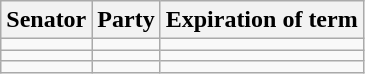<table class="wikitable" style="text-align:center;">
<tr>
<th>Senator</th>
<th>Party</th>
<th>Expiration of term</th>
</tr>
<tr>
<td></td>
<td></td>
<td></td>
</tr>
<tr>
<td></td>
<td></td>
<td></td>
</tr>
<tr>
<td></td>
<td></td>
<td></td>
</tr>
</table>
